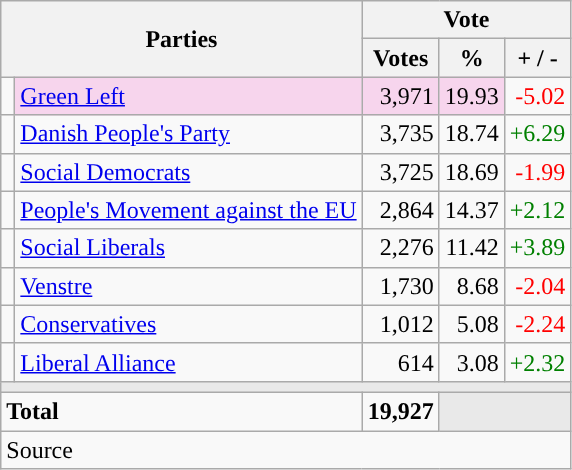<table class="wikitable" style="text-align:right;">
<tr>
<th style="text-align:centre;" rowspan="2" colspan="2" width="225">Parties</th>
<th colspan="3">Vote</th>
</tr>
<tr>
<th width="15">Votes</th>
<th width="15">%</th>
<th width="15">+ / -</th>
</tr>
<tr>
<td width="2" style="color:inherit;background:"></td>
<td bgcolor=#f7d5ed   align="left"><a href='#'>Green Left</a></td>
<td bgcolor=#f7d5ed>3,971</td>
<td bgcolor=#f7d5ed>19.93</td>
<td style=color:red;>-5.02</td>
</tr>
<tr>
<td width="2" style="color:inherit;background:"></td>
<td align="left"><a href='#'>Danish People's Party</a></td>
<td>3,735</td>
<td>18.74</td>
<td style=color:green;>+6.29</td>
</tr>
<tr>
<td width="2" style="color:inherit;background:"></td>
<td align="left"><a href='#'>Social Democrats</a></td>
<td>3,725</td>
<td>18.69</td>
<td style=color:red;>-1.99</td>
</tr>
<tr>
<td width="2" style="color:inherit;background:"></td>
<td align="left"><a href='#'>People's Movement against the EU</a></td>
<td>2,864</td>
<td>14.37</td>
<td style=color:green;>+2.12</td>
</tr>
<tr>
<td width="2" style="color:inherit;background:"></td>
<td align="left"><a href='#'>Social Liberals</a></td>
<td>2,276</td>
<td>11.42</td>
<td style=color:green;>+3.89</td>
</tr>
<tr>
<td width="2" style="color:inherit;background:"></td>
<td align="left"><a href='#'>Venstre</a></td>
<td>1,730</td>
<td>8.68</td>
<td style=color:red;>-2.04</td>
</tr>
<tr>
<td width="2" style="color:inherit;background:"></td>
<td align="left"><a href='#'>Conservatives</a></td>
<td>1,012</td>
<td>5.08</td>
<td style=color:red;>-2.24</td>
</tr>
<tr>
<td width="2" style="color:inherit;background:"></td>
<td align="left"><a href='#'>Liberal Alliance</a></td>
<td>614</td>
<td>3.08</td>
<td style=color:green;>+2.32</td>
</tr>
<tr>
<td colspan="7" bgcolor="#E9E9E9"></td>
</tr>
<tr>
<td align="left" colspan="2"><strong>Total</strong></td>
<td><strong>19,927</strong></td>
<td bgcolor="#E9E9E9" colspan="2"></td>
</tr>
<tr>
<td align="left" colspan="6">Source</td>
</tr>
</table>
